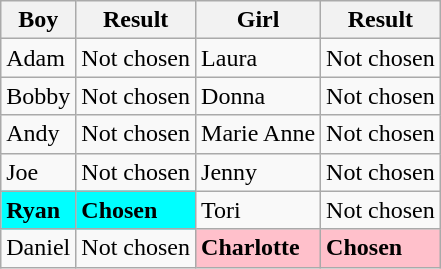<table class="wikitable">
<tr>
<th>Boy</th>
<th>Result</th>
<th>Girl</th>
<th>Result</th>
</tr>
<tr>
<td>Adam</td>
<td>Not chosen</td>
<td>Laura</td>
<td>Not chosen</td>
</tr>
<tr>
<td>Bobby</td>
<td>Not chosen</td>
<td>Donna</td>
<td>Not chosen</td>
</tr>
<tr>
<td>Andy</td>
<td>Not chosen</td>
<td>Marie Anne</td>
<td>Not chosen</td>
</tr>
<tr>
<td>Joe</td>
<td>Not chosen</td>
<td>Jenny</td>
<td>Not chosen</td>
</tr>
<tr>
<td style="background:cyan;"><strong>Ryan</strong></td>
<td style="background:cyan;"><strong>Chosen</strong></td>
<td>Tori</td>
<td>Not chosen</td>
</tr>
<tr>
<td>Daniel</td>
<td>Not chosen</td>
<td style="background:pink;"><strong>Charlotte</strong></td>
<td style="background:pink;"><strong>Chosen</strong></td>
</tr>
</table>
